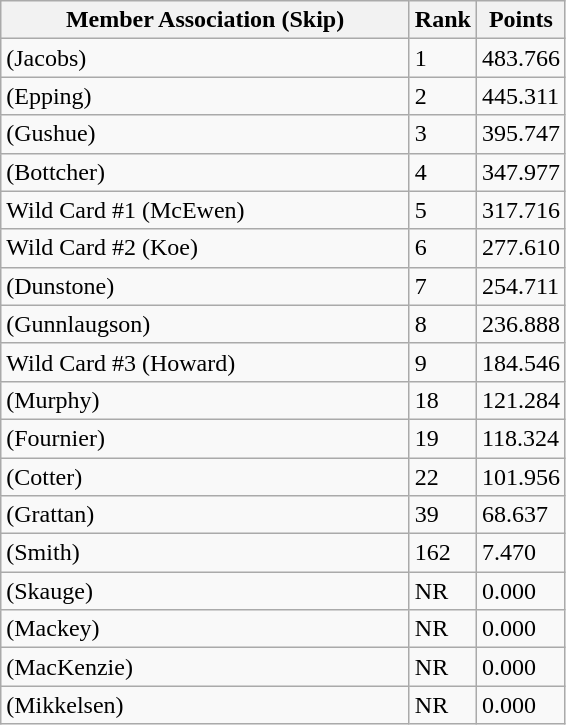<table class="wikitable">
<tr>
<th scope="col" width=265>Member Association (Skip)</th>
<th scope="col" width=15>Rank</th>
<th scope="col" width=15>Points</th>
</tr>
<tr>
<td> (Jacobs)</td>
<td>1</td>
<td>483.766</td>
</tr>
<tr>
<td> (Epping)</td>
<td>2</td>
<td>445.311</td>
</tr>
<tr>
<td> (Gushue)</td>
<td>3</td>
<td>395.747</td>
</tr>
<tr>
<td> (Bottcher)</td>
<td>4</td>
<td>347.977</td>
</tr>
<tr>
<td> Wild Card #1 (McEwen)</td>
<td>5</td>
<td>317.716</td>
</tr>
<tr>
<td> Wild Card #2 (Koe)</td>
<td>6</td>
<td>277.610</td>
</tr>
<tr>
<td> (Dunstone)</td>
<td>7</td>
<td>254.711</td>
</tr>
<tr>
<td> (Gunnlaugson)</td>
<td>8</td>
<td>236.888</td>
</tr>
<tr>
<td> Wild Card #3 (Howard)</td>
<td>9</td>
<td>184.546</td>
</tr>
<tr>
<td> (Murphy)</td>
<td>18</td>
<td>121.284</td>
</tr>
<tr>
<td> (Fournier)</td>
<td>19</td>
<td>118.324</td>
</tr>
<tr>
<td> (Cotter)</td>
<td>22</td>
<td>101.956</td>
</tr>
<tr>
<td> (Grattan)</td>
<td>39</td>
<td>68.637</td>
</tr>
<tr>
<td> (Smith)</td>
<td>162</td>
<td>7.470</td>
</tr>
<tr>
<td> (Skauge)</td>
<td>NR</td>
<td>0.000</td>
</tr>
<tr>
<td> (Mackey)</td>
<td>NR</td>
<td>0.000</td>
</tr>
<tr>
<td> (MacKenzie)</td>
<td>NR</td>
<td>0.000</td>
</tr>
<tr>
<td> (Mikkelsen)</td>
<td>NR</td>
<td>0.000</td>
</tr>
</table>
